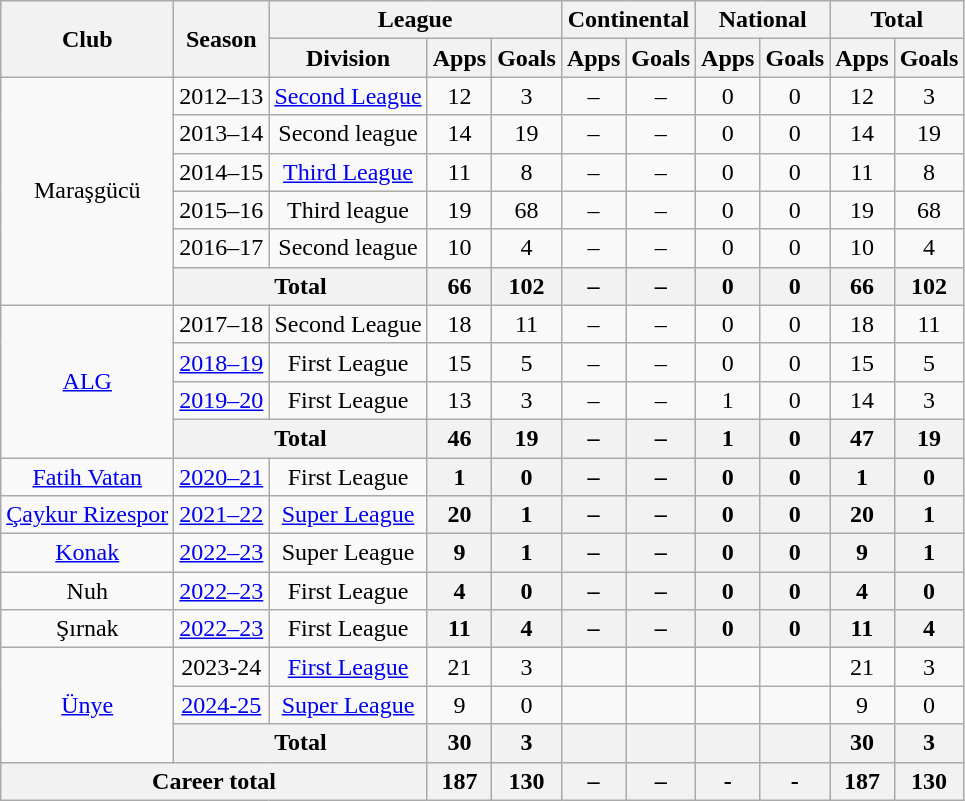<table class="wikitable" style="text-align: center;">
<tr>
<th rowspan="2">Club</th>
<th rowspan="2">Season</th>
<th colspan="3">League</th>
<th colspan="2">Continental</th>
<th colspan="2">National</th>
<th colspan="2">Total</th>
</tr>
<tr>
<th>Division</th>
<th>Apps</th>
<th>Goals</th>
<th>Apps</th>
<th>Goals</th>
<th>Apps</th>
<th>Goals</th>
<th>Apps</th>
<th>Goals</th>
</tr>
<tr>
<td rowspan=6>Maraşgücü</td>
<td>2012–13</td>
<td><a href='#'>Second League</a></td>
<td>12</td>
<td>3</td>
<td>–</td>
<td>–</td>
<td>0</td>
<td>0</td>
<td>12</td>
<td>3</td>
</tr>
<tr>
<td>2013–14</td>
<td>Second league</td>
<td>14</td>
<td>19</td>
<td>–</td>
<td>–</td>
<td>0</td>
<td>0</td>
<td>14</td>
<td>19</td>
</tr>
<tr>
<td>2014–15</td>
<td><a href='#'>Third League</a></td>
<td>11</td>
<td>8</td>
<td>–</td>
<td>–</td>
<td>0</td>
<td>0</td>
<td>11</td>
<td>8</td>
</tr>
<tr>
<td>2015–16</td>
<td>Third league</td>
<td>19</td>
<td>68</td>
<td>–</td>
<td>–</td>
<td>0</td>
<td>0</td>
<td>19</td>
<td>68</td>
</tr>
<tr>
<td>2016–17</td>
<td>Second league</td>
<td>10</td>
<td>4</td>
<td>–</td>
<td>–</td>
<td>0</td>
<td>0</td>
<td>10</td>
<td>4</td>
</tr>
<tr>
<th colspan="2">Total</th>
<th>66</th>
<th>102</th>
<th>–</th>
<th>–</th>
<th>0</th>
<th>0</th>
<th>66</th>
<th>102</th>
</tr>
<tr>
<td rowspan=4><a href='#'>ALG</a></td>
<td>2017–18</td>
<td>Second League</td>
<td>18</td>
<td>11</td>
<td>–</td>
<td>–</td>
<td>0</td>
<td>0</td>
<td>18</td>
<td>11</td>
</tr>
<tr>
<td><a href='#'>2018–19</a></td>
<td>First League</td>
<td>15</td>
<td>5</td>
<td>–</td>
<td>–</td>
<td>0</td>
<td>0</td>
<td>15</td>
<td>5</td>
</tr>
<tr>
<td><a href='#'>2019–20</a></td>
<td>First League</td>
<td>13</td>
<td>3</td>
<td>–</td>
<td>–</td>
<td>1</td>
<td>0</td>
<td>14</td>
<td>3</td>
</tr>
<tr>
<th colspan="2">Total</th>
<th>46</th>
<th>19</th>
<th>–</th>
<th>–</th>
<th>1</th>
<th>0</th>
<th>47</th>
<th>19</th>
</tr>
<tr>
<td><a href='#'>Fatih Vatan</a></td>
<td><a href='#'>2020–21</a></td>
<td>First League</td>
<th>1</th>
<th>0</th>
<th>–</th>
<th>–</th>
<th>0</th>
<th>0</th>
<th>1</th>
<th>0</th>
</tr>
<tr>
<td><a href='#'>Çaykur Rizespor</a></td>
<td><a href='#'>2021–22</a></td>
<td><a href='#'>Super League</a></td>
<th>20</th>
<th>1</th>
<th>–</th>
<th>–</th>
<th>0</th>
<th>0</th>
<th>20</th>
<th>1</th>
</tr>
<tr>
<td><a href='#'>Konak</a></td>
<td><a href='#'>2022–23</a></td>
<td>Super League</td>
<th>9</th>
<th>1</th>
<th>–</th>
<th>–</th>
<th>0</th>
<th>0</th>
<th>9</th>
<th>1</th>
</tr>
<tr>
<td>Nuh</td>
<td><a href='#'>2022–23</a></td>
<td>First League</td>
<th>4</th>
<th>0</th>
<th>–</th>
<th>–</th>
<th>0</th>
<th>0</th>
<th>4</th>
<th>0</th>
</tr>
<tr>
<td>Şırnak</td>
<td><a href='#'>2022–23</a></td>
<td>First League</td>
<th>11</th>
<th>4</th>
<th>–</th>
<th>–</th>
<th>0</th>
<th>0</th>
<th>11</th>
<th>4</th>
</tr>
<tr>
<td rowspan="3"><a href='#'>Ünye</a></td>
<td>2023-24</td>
<td><a href='#'>First League</a></td>
<td>21</td>
<td>3</td>
<td></td>
<td></td>
<td></td>
<td></td>
<td>21</td>
<td>3</td>
</tr>
<tr>
<td><a href='#'>2024-25</a></td>
<td><a href='#'>Super League</a></td>
<td>9</td>
<td>0</td>
<td></td>
<td></td>
<td></td>
<td></td>
<td>9</td>
<td>0</td>
</tr>
<tr>
<th colspan="2">Total</th>
<th>30</th>
<th>3</th>
<th></th>
<th></th>
<th></th>
<th></th>
<th>30</th>
<th>3</th>
</tr>
<tr>
<th colspan="3">Career total</th>
<th>187</th>
<th>130</th>
<th>–</th>
<th>–</th>
<th>-</th>
<th>-</th>
<th>187</th>
<th>130</th>
</tr>
</table>
